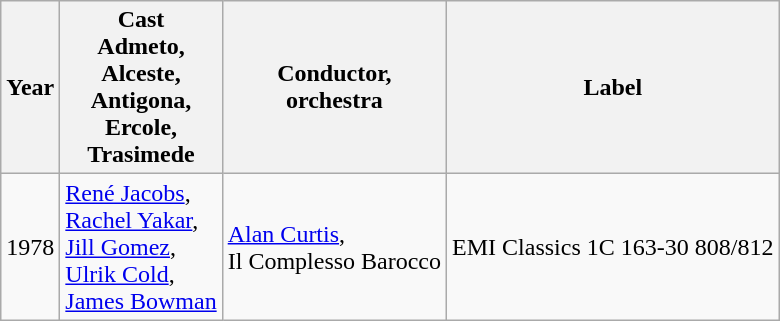<table class="wikitable">
<tr>
<th>Year</th>
<th>Cast<br>Admeto,<br>Alceste,<br>Antigona,<br>Ercole,<br>Trasimede</th>
<th>Conductor,<br>orchestra</th>
<th>Label</th>
</tr>
<tr>
<td>1978</td>
<td><a href='#'>René Jacobs</a>,<br><a href='#'>Rachel Yakar</a>,<br><a href='#'>Jill Gomez</a>,<br><a href='#'>Ulrik Cold</a>,<br><a href='#'>James Bowman</a></td>
<td><a href='#'>Alan Curtis</a>,<br>Il Complesso Barocco</td>
<td>EMI Classics 1C 163-30 808/812</td>
</tr>
</table>
